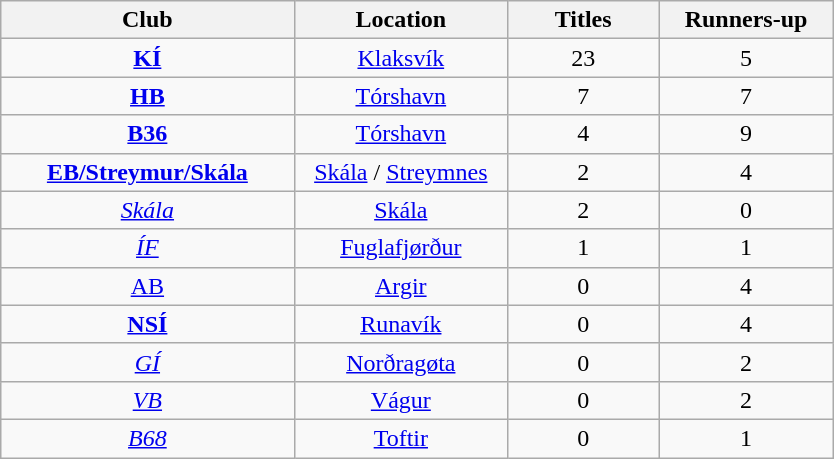<table class="wikitable" style="text-align:center;" width=44%>
<tr>
<th style="width:12%;">Club</th>
<th style="width:12%;">Location</th>
<th style="width:10%;">Titles</th>
<th style="width:10%;">Runners-up</th>
</tr>
<tr>
<td><strong><a href='#'>KÍ</a></strong></td>
<td><a href='#'>Klaksvík</a></td>
<td>23</td>
<td>5</td>
</tr>
<tr>
<td><strong><a href='#'>HB</a></strong></td>
<td><a href='#'>Tórshavn</a></td>
<td>7</td>
<td>7</td>
</tr>
<tr>
<td><strong><a href='#'>B36</a></strong></td>
<td><a href='#'>Tórshavn</a></td>
<td>4</td>
<td>9</td>
</tr>
<tr>
<td><strong><a href='#'>EB/Streymur/Skála</a></strong></td>
<td><a href='#'>Skála</a> / <a href='#'>Streymnes</a></td>
<td>2</td>
<td>4</td>
</tr>
<tr>
<td><em><a href='#'>Skála</a></em></td>
<td><a href='#'>Skála</a></td>
<td>2</td>
<td>0</td>
</tr>
<tr>
<td><em><a href='#'>ÍF</a></em></td>
<td><a href='#'>Fuglafjørður</a></td>
<td>1</td>
<td>1</td>
</tr>
<tr>
<td><a href='#'>AB</a></td>
<td><a href='#'>Argir</a></td>
<td>0</td>
<td>4</td>
</tr>
<tr>
<td><strong><a href='#'>NSÍ</a></strong></td>
<td><a href='#'>Runavík</a></td>
<td>0</td>
<td>4</td>
</tr>
<tr>
<td><em><a href='#'>GÍ</a></em></td>
<td><a href='#'>Norðragøta</a></td>
<td>0</td>
<td>2</td>
</tr>
<tr>
<td><em><a href='#'>VB</a></em></td>
<td><a href='#'>Vágur</a></td>
<td>0</td>
<td>2</td>
</tr>
<tr>
<td><em><a href='#'>B68</a></em></td>
<td><a href='#'>Toftir</a></td>
<td>0</td>
<td>1</td>
</tr>
</table>
